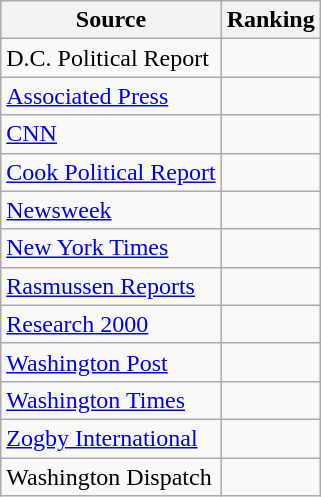<table class="wikitable">
<tr>
<th>Source</th>
<th>Ranking</th>
</tr>
<tr>
<td>D.C. Political Report</td>
<td></td>
</tr>
<tr>
<td><a href='#'>Associated Press</a></td>
<td></td>
</tr>
<tr>
<td><a href='#'>CNN</a></td>
<td></td>
</tr>
<tr>
<td><a href='#'>Cook Political Report</a></td>
<td></td>
</tr>
<tr>
<td><a href='#'>Newsweek</a></td>
<td></td>
</tr>
<tr>
<td><a href='#'>New York Times</a></td>
<td></td>
</tr>
<tr>
<td><a href='#'>Rasmussen Reports</a></td>
<td></td>
</tr>
<tr>
<td><a href='#'>Research 2000</a></td>
<td></td>
</tr>
<tr>
<td><a href='#'>Washington Post</a></td>
<td></td>
</tr>
<tr>
<td><a href='#'>Washington Times</a></td>
<td></td>
</tr>
<tr>
<td><a href='#'>Zogby International</a></td>
<td></td>
</tr>
<tr>
<td>Washington Dispatch</td>
<td></td>
</tr>
</table>
